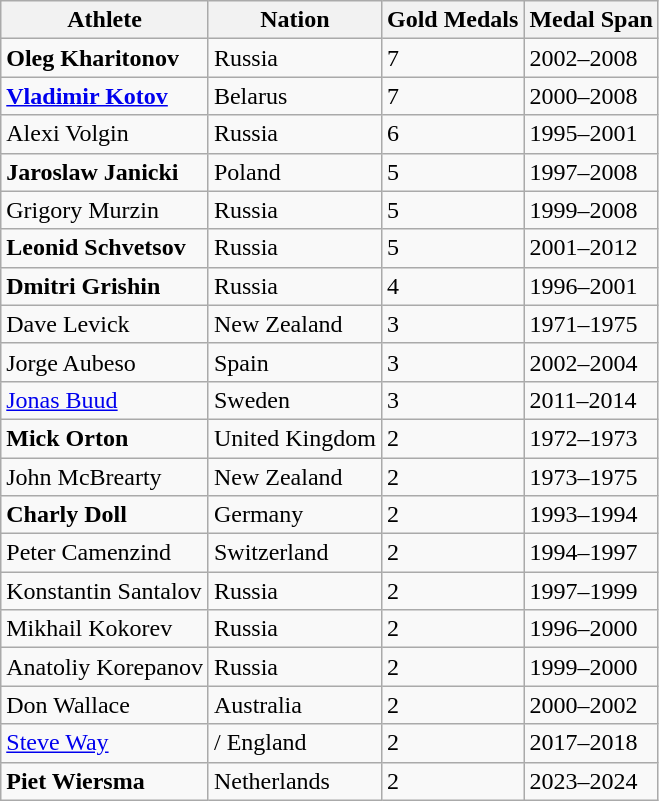<table class="wikitable sortable">
<tr>
<th>Athlete</th>
<th>Nation</th>
<th>Gold Medals</th>
<th>Medal Span</th>
</tr>
<tr>
<td><strong>Oleg Kharitonov</strong></td>
<td> Russia</td>
<td>7</td>
<td>2002–2008</td>
</tr>
<tr>
<td><strong><a href='#'>Vladimir Kotov</a></strong></td>
<td> Belarus</td>
<td>7</td>
<td>2000–2008</td>
</tr>
<tr>
<td>Alexi Volgin</td>
<td> Russia</td>
<td>6</td>
<td>1995–2001</td>
</tr>
<tr>
<td><strong>Jaroslaw Janicki</strong></td>
<td> Poland</td>
<td>5</td>
<td>1997–2008</td>
</tr>
<tr>
<td>Grigory Murzin</td>
<td> Russia</td>
<td>5</td>
<td>1999–2008</td>
</tr>
<tr>
<td><strong>Leonid Schvetsov</strong></td>
<td> Russia</td>
<td>5</td>
<td>2001–2012</td>
</tr>
<tr>
<td><strong>Dmitri Grishin</strong></td>
<td> Russia</td>
<td>4</td>
<td>1996–2001</td>
</tr>
<tr>
<td>Dave Levick</td>
<td> New Zealand</td>
<td>3</td>
<td>1971–1975</td>
</tr>
<tr>
<td>Jorge Aubeso</td>
<td> Spain</td>
<td>3</td>
<td>2002–2004</td>
</tr>
<tr>
<td><a href='#'>Jonas Buud</a></td>
<td> Sweden</td>
<td>3</td>
<td>2011–2014</td>
</tr>
<tr>
<td><strong>Mick Orton</strong></td>
<td> United Kingdom</td>
<td>2</td>
<td>1972–1973</td>
</tr>
<tr>
<td>John McBrearty</td>
<td> New Zealand</td>
<td>2</td>
<td>1973–1975</td>
</tr>
<tr>
<td><strong>Charly Doll</strong></td>
<td> Germany</td>
<td>2</td>
<td>1993–1994</td>
</tr>
<tr>
<td>Peter Camenzind</td>
<td> Switzerland</td>
<td>2</td>
<td>1994–1997</td>
</tr>
<tr>
<td>Konstantin Santalov</td>
<td> Russia</td>
<td>2</td>
<td>1997–1999</td>
</tr>
<tr>
<td>Mikhail Kokorev</td>
<td> Russia</td>
<td>2</td>
<td>1996–2000</td>
</tr>
<tr>
<td>Anatoliy Korepanov</td>
<td> Russia</td>
<td>2</td>
<td>1999–2000</td>
</tr>
<tr>
<td>Don Wallace</td>
<td> Australia</td>
<td>2</td>
<td>2000–2002</td>
</tr>
<tr>
<td><a href='#'>Steve Way</a></td>
<td> /  England</td>
<td>2</td>
<td>2017–2018</td>
</tr>
<tr>
<td><strong>Piet Wiersma</strong></td>
<td> Netherlands</td>
<td>2</td>
<td>2023–2024</td>
</tr>
</table>
